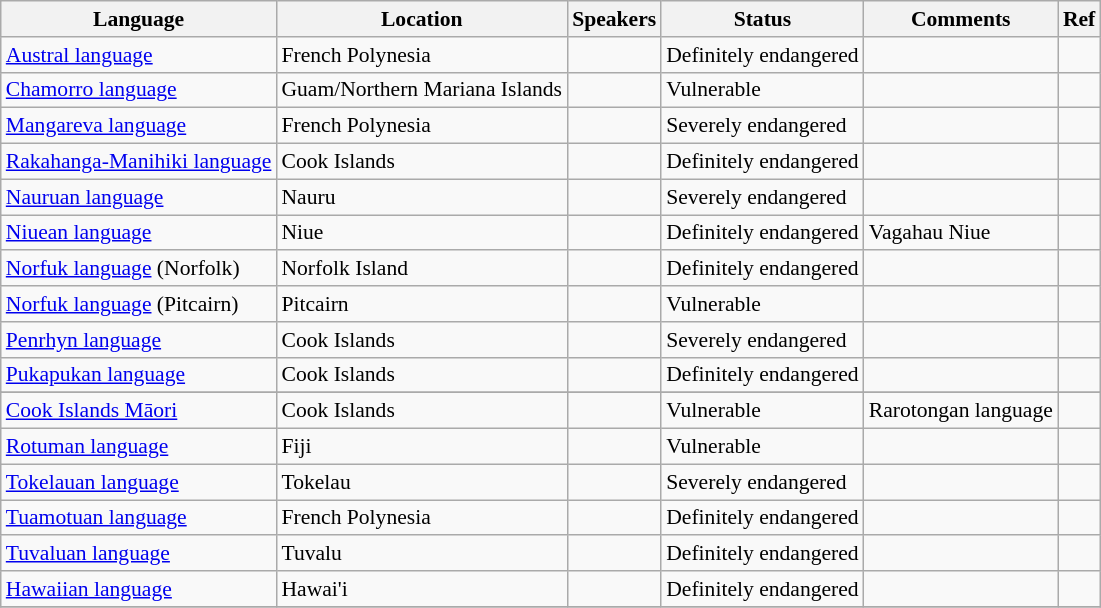<table class="sortable wikitable" align="center" style="font-size:90%">
<tr>
<th>Language</th>
<th>Location</th>
<th>Speakers</th>
<th>Status</th>
<th>Comments</th>
<th>Ref</th>
</tr>
<tr>
<td><a href='#'>Austral language</a></td>
<td>French Polynesia</td>
<td> </td>
<td>Definitely endangered</td>
<td> </td>
<td> </td>
</tr>
<tr>
<td><a href='#'>Chamorro language</a></td>
<td>Guam/Northern Mariana Islands</td>
<td> </td>
<td>Vulnerable</td>
<td> </td>
<td> </td>
</tr>
<tr>
<td><a href='#'>Mangareva language</a></td>
<td>French Polynesia</td>
<td> </td>
<td>Severely endangered</td>
<td> </td>
<td> </td>
</tr>
<tr>
<td><a href='#'>Rakahanga-Manihiki language</a></td>
<td>Cook Islands</td>
<td> </td>
<td>Definitely endangered</td>
<td> </td>
<td> </td>
</tr>
<tr>
<td><a href='#'>Nauruan language</a></td>
<td>Nauru</td>
<td> </td>
<td>Severely endangered</td>
<td> </td>
<td> </td>
</tr>
<tr>
<td><a href='#'>Niuean language</a></td>
<td>Niue</td>
<td> </td>
<td>Definitely endangered</td>
<td> Vagahau Niue</td>
<td> </td>
</tr>
<tr>
<td><a href='#'>Norfuk language</a> (Norfolk)</td>
<td>Norfolk Island</td>
<td> </td>
<td>Definitely endangered</td>
<td> </td>
<td> </td>
</tr>
<tr>
<td><a href='#'>Norfuk language</a> (Pitcairn)</td>
<td>Pitcairn</td>
<td> </td>
<td>Vulnerable</td>
<td> </td>
<td> </td>
</tr>
<tr>
<td><a href='#'>Penrhyn language</a></td>
<td>Cook Islands</td>
<td> </td>
<td>Severely endangered</td>
<td> </td>
<td> </td>
</tr>
<tr>
<td><a href='#'>Pukapukan language</a></td>
<td>Cook Islands</td>
<td> </td>
<td>Definitely endangered</td>
<td> </td>
<td> </td>
</tr>
<tr>
</tr>
<tr>
<td><a href='#'>Cook Islands Māori </a></td>
<td>Cook Islands</td>
<td> </td>
<td>Vulnerable</td>
<td>Rarotongan language</td>
<td> </td>
</tr>
<tr>
<td><a href='#'>Rotuman language</a></td>
<td>Fiji</td>
<td> </td>
<td>Vulnerable</td>
<td> </td>
<td> </td>
</tr>
<tr>
<td><a href='#'>Tokelauan language</a></td>
<td>Tokelau</td>
<td> </td>
<td>Severely endangered</td>
<td> </td>
<td> </td>
</tr>
<tr>
<td><a href='#'>Tuamotuan language</a></td>
<td>French Polynesia</td>
<td> </td>
<td>Definitely endangered</td>
<td> </td>
<td> </td>
</tr>
<tr>
<td><a href='#'>Tuvaluan language</a></td>
<td>Tuvalu</td>
<td> </td>
<td>Definitely endangered</td>
<td> </td>
<td> </td>
</tr>
<tr>
<td><a href='#'>Hawaiian language</a></td>
<td>Hawai'i</td>
<td> </td>
<td>Definitely endangered</td>
<td> </td>
<td> </td>
</tr>
<tr>
</tr>
</table>
